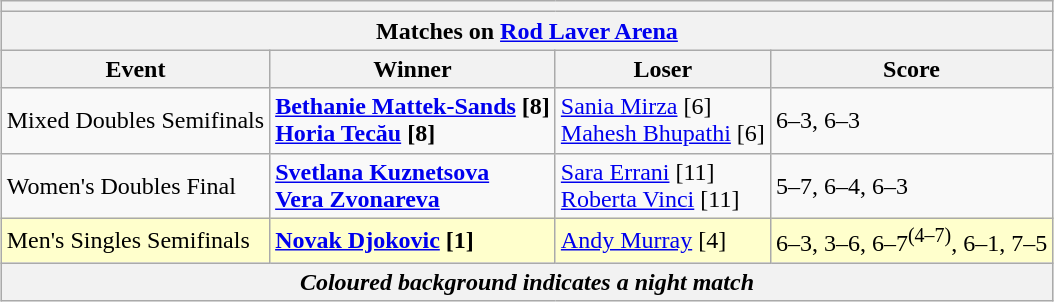<table class="wikitable collapsible uncollapsed" style="margin:1em auto;">
<tr>
<th colspan=4></th>
</tr>
<tr>
<th colspan=4><strong>Matches on <a href='#'>Rod Laver Arena</a></strong></th>
</tr>
<tr>
<th>Event</th>
<th>Winner</th>
<th>Loser</th>
<th>Score</th>
</tr>
<tr align=left>
<td>Mixed Doubles Semifinals</td>
<td> <strong><a href='#'>Bethanie Mattek-Sands</a> [8] <br>  <a href='#'>Horia Tecău</a> [8]</strong></td>
<td> <a href='#'>Sania Mirza</a> [6] <br>  <a href='#'>Mahesh Bhupathi</a> [6]</td>
<td>6–3, 6–3</td>
</tr>
<tr align=left>
<td>Women's Doubles Final</td>
<td><strong> <a href='#'>Svetlana Kuznetsova</a> <br>  <a href='#'>Vera Zvonareva</a> </strong></td>
<td> <a href='#'>Sara Errani</a> [11] <br>  <a href='#'>Roberta Vinci</a> [11]</td>
<td>5–7, 6–4, 6–3</td>
</tr>
<tr style="text-align:left; background:#ffc;">
<td>Men's Singles Semifinals</td>
<td><strong> <a href='#'>Novak Djokovic</a> [1]</strong></td>
<td> <a href='#'>Andy Murray</a> [4]</td>
<td>6–3, 3–6, 6–7<sup>(4–7)</sup>, 6–1, 7–5</td>
</tr>
<tr>
<th colspan=4><em>Coloured background indicates a night match</em></th>
</tr>
</table>
